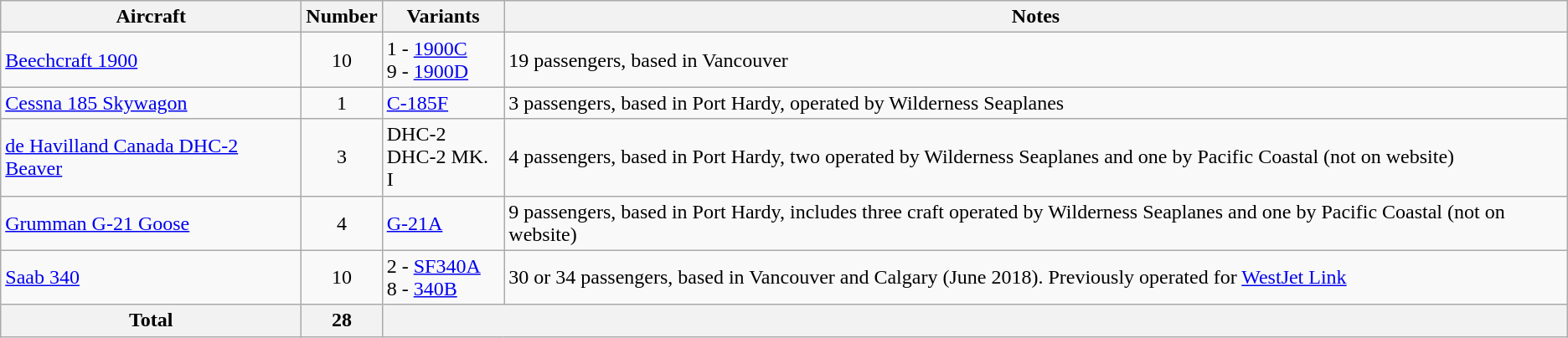<table class="wikitable" style="border-collapse:collapse;text-align:left">
<tr>
<th>Aircraft</th>
<th>Number</th>
<th>Variants</th>
<th>Notes</th>
</tr>
<tr>
<td><a href='#'>Beechcraft 1900</a></td>
<td align=center>10</td>
<td>1 - <a href='#'>1900C</a><br>9 - <a href='#'>1900D</a></td>
<td>19 passengers, based in Vancouver</td>
</tr>
<tr>
<td><a href='#'>Cessna 185 Skywagon</a></td>
<td align=center>1</td>
<td><a href='#'>C-185F</a></td>
<td>3 passengers, based in Port Hardy, operated by Wilderness Seaplanes</td>
</tr>
<tr>
<td><a href='#'>de Havilland Canada DHC-2 Beaver</a></td>
<td align=center>3</td>
<td>DHC-2<br>DHC-2 MK. I</td>
<td>4 passengers, based in Port Hardy, two operated by Wilderness Seaplanes and one by Pacific Coastal (not on website)</td>
</tr>
<tr>
<td><a href='#'>Grumman G-21 Goose</a></td>
<td align=center>4</td>
<td><a href='#'>G-21A</a></td>
<td>9 passengers, based in Port Hardy, includes three craft operated by Wilderness Seaplanes and one by Pacific Coastal (not on website)</td>
</tr>
<tr>
<td><a href='#'>Saab 340</a></td>
<td align=center>10</td>
<td>2 - <a href='#'>SF340A</a><br>8 - <a href='#'>340B</a></td>
<td>30 or 34 passengers, based in Vancouver and Calgary (June 2018). Previously operated for <a href='#'>WestJet Link</a></td>
</tr>
<tr>
<th>Total</th>
<th>28</th>
<th colspan="2"></th>
</tr>
</table>
